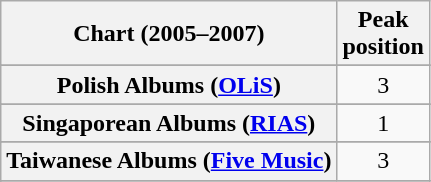<table class="wikitable sortable plainrowheaders" style="text-align:center">
<tr>
<th scope="col">Chart (2005–2007)</th>
<th scope="col">Peak<br>position</th>
</tr>
<tr>
</tr>
<tr>
</tr>
<tr>
</tr>
<tr>
</tr>
<tr>
</tr>
<tr>
</tr>
<tr>
</tr>
<tr>
</tr>
<tr>
</tr>
<tr>
</tr>
<tr>
</tr>
<tr>
</tr>
<tr>
</tr>
<tr>
<th scope="row">Polish Albums (<a href='#'>OLiS</a>)</th>
<td>3</td>
</tr>
<tr>
</tr>
<tr>
</tr>
<tr>
<th scope="row">Singaporean Albums (<a href='#'>RIAS</a>)</th>
<td>1</td>
</tr>
<tr>
</tr>
<tr>
</tr>
<tr>
</tr>
<tr>
<th scope="row">Taiwanese Albums (<a href='#'>Five Music</a>)</th>
<td>3</td>
</tr>
<tr>
</tr>
<tr>
</tr>
<tr>
</tr>
</table>
